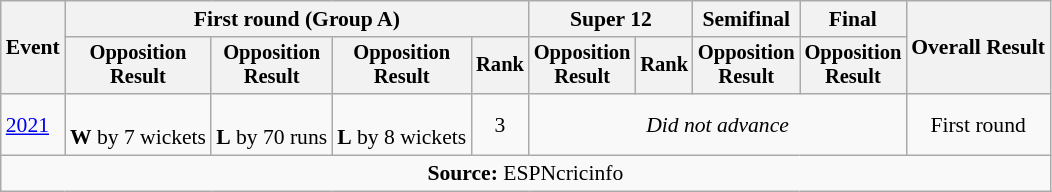<table class=wikitable style=font-size:90%;text-align:center>
<tr>
<th rowspan=2>Event</th>
<th colspan=4>First round (Group A)</th>
<th colspan=2>Super 12</th>
<th>Semifinal</th>
<th>Final</th>
<th rowspan=2>Overall Result</th>
</tr>
<tr style=font-size:95%>
<th>Opposition<br>Result</th>
<th>Opposition<br>Result</th>
<th>Opposition<br>Result</th>
<th>Rank</th>
<th>Opposition<br>Result</th>
<th>Rank</th>
<th>Opposition<br>Result</th>
<th>Opposition<br>Result</th>
</tr>
<tr>
<td align=left><a href='#'>2021</a></td>
<td><br><strong>W</strong> by 7 wickets</td>
<td><br><strong>L</strong> by 70 runs</td>
<td><br><strong>L</strong> by 8 wickets</td>
<td>3</td>
<td colspan=4><em>Did not advance</em></td>
<td>First round</td>
</tr>
<tr>
<td colspan="11"><strong>Source:</strong> ESPNcricinfo</td>
</tr>
</table>
